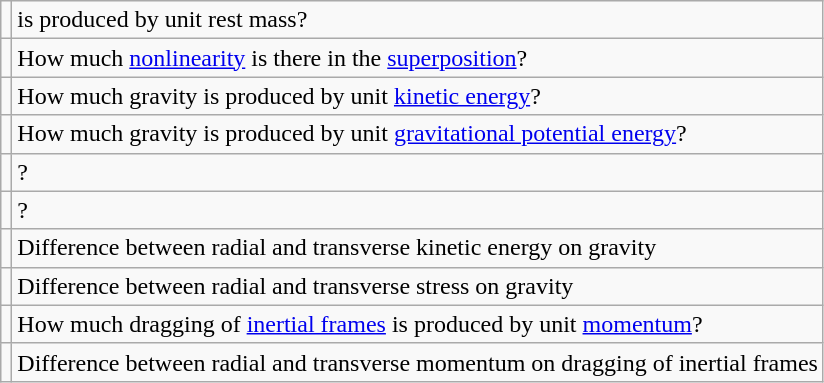<table class="wikitable">
<tr>
<td></td>
<td> is produced by unit rest mass?</td>
</tr>
<tr>
<td></td>
<td>How much <a href='#'>nonlinearity</a> is there in the <a href='#'>superposition</a>?</td>
</tr>
<tr>
<td></td>
<td>How much gravity is produced by unit <a href='#'>kinetic energy</a>?</td>
</tr>
<tr>
<td></td>
<td>How much gravity is produced by unit <a href='#'>gravitational potential energy</a>?</td>
</tr>
<tr>
<td></td>
<td>?</td>
</tr>
<tr>
<td></td>
<td>?</td>
</tr>
<tr>
<td></td>
<td>Difference between radial and transverse kinetic energy on gravity</td>
</tr>
<tr>
<td></td>
<td>Difference between radial and transverse stress on gravity</td>
</tr>
<tr>
<td></td>
<td>How much dragging of <a href='#'>inertial frames</a> is produced by unit <a href='#'>momentum</a>?</td>
</tr>
<tr>
<td></td>
<td>Difference between radial and transverse momentum on dragging of inertial frames</td>
</tr>
</table>
